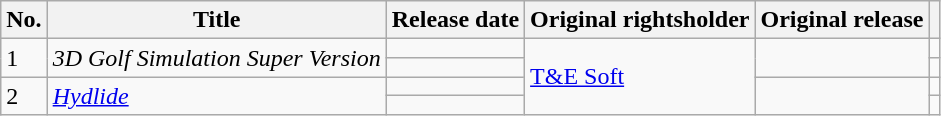<table class="wikitable sortable" width="auto">
<tr>
<th>No.</th>
<th>Title</th>
<th>Release date</th>
<th>Original rightsholder</th>
<th>Original release</th>
<th></th>
</tr>
<tr>
<td rowspan="2">1</td>
<td rowspan="2"><em>3D Golf Simulation Super Version</em></td>
<td></td>
<td rowspan="4"><a href='#'>T&E Soft</a></td>
<td rowspan="2"></td>
<td></td>
</tr>
<tr>
<td><em></em></td>
<td></td>
</tr>
<tr>
<td rowspan="2">2</td>
<td rowspan="2"><em><a href='#'>Hydlide</a></em></td>
<td></td>
<td rowspan="2"></td>
<td></td>
</tr>
<tr>
<td><em></em></td>
<td></td>
</tr>
</table>
